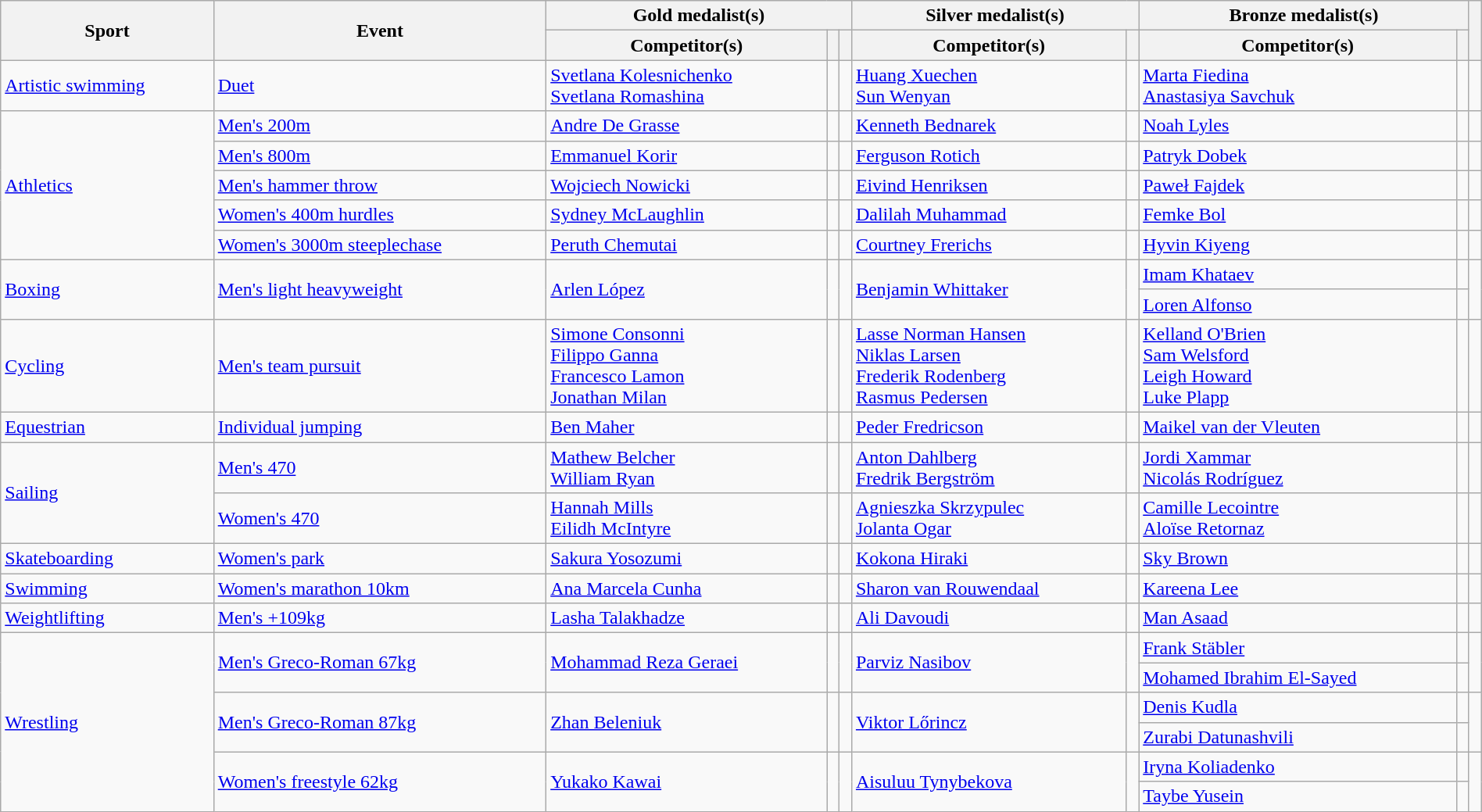<table class="wikitable" style="width:100%;">
<tr>
<th rowspan="2">Sport</th>
<th rowspan="2">Event</th>
<th colspan="3">Gold medalist(s)</th>
<th colspan="2">Silver medalist(s)</th>
<th colspan="2">Bronze medalist(s)</th>
<th rowspan="2"></th>
</tr>
<tr>
<th>Competitor(s)</th>
<th></th>
<th></th>
<th>Competitor(s)</th>
<th></th>
<th>Competitor(s)</th>
<th></th>
</tr>
<tr>
<td><a href='#'>Artistic swimming</a></td>
<td><a href='#'>Duet</a></td>
<td><a href='#'>Svetlana Kolesnichenko</a><br><a href='#'>Svetlana Romashina</a></td>
<td></td>
<td></td>
<td><a href='#'>Huang Xuechen</a><br><a href='#'>Sun Wenyan</a></td>
<td></td>
<td><a href='#'>Marta Fiedina</a><br><a href='#'>Anastasiya Savchuk</a></td>
<td></td>
<td></td>
</tr>
<tr>
<td rowspan="5"><a href='#'>Athletics</a></td>
<td><a href='#'>Men's 200m</a></td>
<td><a href='#'>Andre De Grasse</a></td>
<td></td>
<td></td>
<td><a href='#'>Kenneth Bednarek</a></td>
<td></td>
<td><a href='#'>Noah Lyles</a></td>
<td></td>
<td></td>
</tr>
<tr>
<td><a href='#'>Men's 800m</a></td>
<td><a href='#'>Emmanuel Korir</a></td>
<td></td>
<td></td>
<td><a href='#'>Ferguson Rotich</a></td>
<td></td>
<td><a href='#'>Patryk Dobek</a></td>
<td></td>
<td></td>
</tr>
<tr>
<td><a href='#'>Men's hammer throw</a></td>
<td><a href='#'>Wojciech Nowicki</a></td>
<td></td>
<td></td>
<td><a href='#'>Eivind Henriksen</a></td>
<td></td>
<td><a href='#'>Paweł Fajdek</a></td>
<td></td>
<td></td>
</tr>
<tr>
<td><a href='#'>Women's 400m hurdles</a></td>
<td><a href='#'>Sydney McLaughlin</a></td>
<td></td>
<td></td>
<td><a href='#'>Dalilah Muhammad</a></td>
<td></td>
<td><a href='#'>Femke Bol</a></td>
<td></td>
<td></td>
</tr>
<tr>
<td><a href='#'>Women's 3000m steeplechase</a></td>
<td><a href='#'>Peruth Chemutai</a></td>
<td></td>
<td></td>
<td><a href='#'>Courtney Frerichs</a></td>
<td></td>
<td><a href='#'>Hyvin Kiyeng</a></td>
<td></td>
<td></td>
</tr>
<tr>
<td rowspan="2"><a href='#'>Boxing</a></td>
<td rowspan="2"><a href='#'>Men's light heavyweight</a></td>
<td rowspan="2"><a href='#'>Arlen López</a></td>
<td rowspan="2"></td>
<td rowspan="2"></td>
<td rowspan="2"><a href='#'>Benjamin Whittaker</a></td>
<td rowspan="2"></td>
<td><a href='#'>Imam Khataev</a></td>
<td></td>
<td rowspan="2"></td>
</tr>
<tr>
<td><a href='#'>Loren Alfonso</a></td>
<td></td>
</tr>
<tr>
<td><a href='#'>Cycling</a></td>
<td><a href='#'>Men's team pursuit</a></td>
<td><a href='#'>Simone Consonni</a><br><a href='#'>Filippo Ganna</a><br><a href='#'>Francesco Lamon</a><br><a href='#'>Jonathan Milan</a></td>
<td></td>
<td></td>
<td><a href='#'>Lasse Norman Hansen</a><br><a href='#'>Niklas Larsen</a><br><a href='#'>Frederik Rodenberg</a><br><a href='#'>Rasmus Pedersen</a></td>
<td></td>
<td><a href='#'>Kelland O'Brien</a><br><a href='#'>Sam Welsford</a><br><a href='#'>Leigh Howard</a><br><a href='#'>Luke Plapp</a></td>
<td></td>
<td></td>
</tr>
<tr>
<td><a href='#'>Equestrian</a></td>
<td><a href='#'>Individual jumping</a></td>
<td><a href='#'>Ben Maher</a></td>
<td></td>
<td></td>
<td><a href='#'>Peder Fredricson</a></td>
<td></td>
<td><a href='#'>Maikel van der Vleuten</a></td>
<td></td>
<td></td>
</tr>
<tr>
<td rowspan="2"><a href='#'>Sailing</a></td>
<td><a href='#'>Men's 470</a></td>
<td><a href='#'>Mathew Belcher</a><br> <a href='#'>William Ryan</a></td>
<td></td>
<td></td>
<td><a href='#'>Anton Dahlberg</a><br> <a href='#'>Fredrik Bergström</a></td>
<td></td>
<td><a href='#'>Jordi Xammar</a><br> <a href='#'>Nicolás Rodríguez</a></td>
<td></td>
<td></td>
</tr>
<tr>
<td><a href='#'>Women's 470</a></td>
<td><a href='#'>Hannah Mills</a><br><a href='#'>Eilidh McIntyre</a></td>
<td></td>
<td></td>
<td><a href='#'>Agnieszka Skrzypulec</a><br><a href='#'>Jolanta Ogar</a></td>
<td></td>
<td><a href='#'>Camille Lecointre</a><br><a href='#'>Aloïse Retornaz</a></td>
<td></td>
<td></td>
</tr>
<tr>
<td><a href='#'>Skateboarding</a></td>
<td><a href='#'>Women's park</a></td>
<td><a href='#'>Sakura Yosozumi</a></td>
<td></td>
<td></td>
<td><a href='#'>Kokona Hiraki</a></td>
<td></td>
<td><a href='#'>Sky Brown</a></td>
<td></td>
<td></td>
</tr>
<tr>
<td><a href='#'>Swimming</a></td>
<td><a href='#'>Women's marathon 10km</a></td>
<td><a href='#'>Ana Marcela Cunha</a></td>
<td></td>
<td></td>
<td><a href='#'>Sharon van Rouwendaal</a></td>
<td></td>
<td><a href='#'>Kareena Lee</a></td>
<td></td>
<td></td>
</tr>
<tr>
<td><a href='#'>Weightlifting</a></td>
<td><a href='#'>Men's +109kg</a></td>
<td><a href='#'>Lasha Talakhadze</a></td>
<td></td>
<td></td>
<td><a href='#'>Ali Davoudi</a></td>
<td></td>
<td><a href='#'>Man Asaad</a></td>
<td></td>
<td></td>
</tr>
<tr>
<td rowspan="6"><a href='#'>Wrestling</a></td>
<td rowspan="2"><a href='#'>Men's Greco-Roman 67kg</a></td>
<td rowspan="2"><a href='#'>Mohammad Reza Geraei</a></td>
<td rowspan="2"></td>
<td rowspan="2"></td>
<td rowspan="2"><a href='#'>Parviz Nasibov</a></td>
<td rowspan="2"></td>
<td><a href='#'>Frank Stäbler</a></td>
<td></td>
<td rowspan="2"></td>
</tr>
<tr>
<td><a href='#'>Mohamed Ibrahim El-Sayed</a></td>
<td></td>
</tr>
<tr>
<td rowspan="2"><a href='#'>Men's Greco-Roman 87kg</a></td>
<td rowspan="2"><a href='#'>Zhan Beleniuk</a></td>
<td rowspan="2"></td>
<td rowspan="2"></td>
<td rowspan="2"><a href='#'>Viktor Lőrincz</a></td>
<td rowspan="2"></td>
<td><a href='#'>Denis Kudla</a></td>
<td></td>
<td rowspan="2"></td>
</tr>
<tr>
<td><a href='#'>Zurabi Datunashvili</a></td>
<td></td>
</tr>
<tr>
<td rowspan="2"><a href='#'>Women's freestyle 62kg</a></td>
<td rowspan="2"><a href='#'>Yukako Kawai</a></td>
<td rowspan="2"></td>
<td rowspan="2"></td>
<td rowspan="2"><a href='#'>Aisuluu Tynybekova</a></td>
<td rowspan="2"></td>
<td><a href='#'>Iryna Koliadenko</a></td>
<td></td>
<td rowspan="2"></td>
</tr>
<tr>
<td><a href='#'>Taybe Yusein</a></td>
<td></td>
</tr>
</table>
